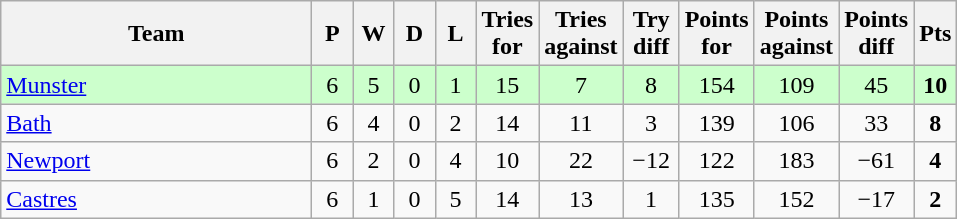<table class="wikitable" style="text-align: center;">
<tr>
<th width="200">Team</th>
<th width="20">P</th>
<th width="20">W</th>
<th width="20">D</th>
<th width="20">L</th>
<th width="20">Tries for</th>
<th width="20">Tries against</th>
<th width="30">Try diff</th>
<th width="20">Points for</th>
<th width="20">Points against</th>
<th width="25">Points diff</th>
<th width="20">Pts</th>
</tr>
<tr bgcolor="#ccffcc">
<td align="left">  <a href='#'>Munster</a></td>
<td>6</td>
<td>5</td>
<td>0</td>
<td>1</td>
<td>15</td>
<td>7</td>
<td>8</td>
<td>154</td>
<td>109</td>
<td>45</td>
<td><strong>10</strong></td>
</tr>
<tr>
<td align="left">  <a href='#'>Bath</a></td>
<td>6</td>
<td>4</td>
<td>0</td>
<td>2</td>
<td>14</td>
<td>11</td>
<td>3</td>
<td>139</td>
<td>106</td>
<td>33</td>
<td><strong>8</strong></td>
</tr>
<tr>
<td align="left"> <a href='#'>Newport</a></td>
<td>6</td>
<td>2</td>
<td>0</td>
<td>4</td>
<td>10</td>
<td>22</td>
<td>−12</td>
<td>122</td>
<td>183</td>
<td>−61</td>
<td><strong>4</strong></td>
</tr>
<tr>
<td align="left"> <a href='#'>Castres</a></td>
<td>6</td>
<td>1</td>
<td>0</td>
<td>5</td>
<td>14</td>
<td>13</td>
<td>1</td>
<td>135</td>
<td>152</td>
<td>−17</td>
<td><strong>2</strong></td>
</tr>
</table>
